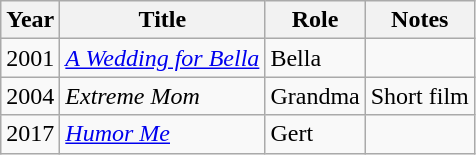<table class="wikitable">
<tr>
<th>Year</th>
<th>Title</th>
<th>Role</th>
<th>Notes</th>
</tr>
<tr>
<td>2001</td>
<td><em><a href='#'>A Wedding for Bella</a></em></td>
<td>Bella</td>
<td></td>
</tr>
<tr>
<td>2004</td>
<td><em>Extreme Mom</em></td>
<td>Grandma</td>
<td>Short film</td>
</tr>
<tr>
<td>2017</td>
<td><em><a href='#'>Humor Me</a></em></td>
<td>Gert</td>
<td></td>
</tr>
</table>
